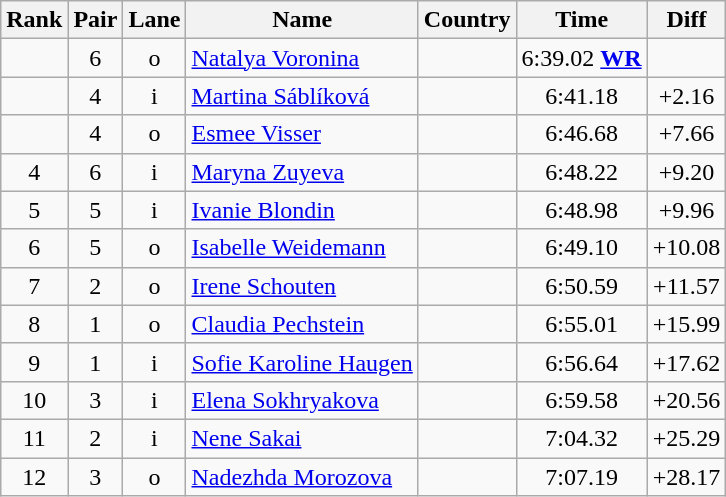<table class="wikitable sortable" style="text-align:center">
<tr>
<th>Rank</th>
<th>Pair</th>
<th>Lane</th>
<th>Name</th>
<th>Country</th>
<th>Time</th>
<th>Diff</th>
</tr>
<tr>
<td></td>
<td>6</td>
<td>o</td>
<td align=left><a href='#'>Natalya Voronina</a></td>
<td align=left></td>
<td>6:39.02 <strong><a href='#'>WR</a></strong></td>
<td></td>
</tr>
<tr>
<td></td>
<td>4</td>
<td>i</td>
<td align=left><a href='#'>Martina Sáblíková</a></td>
<td align=left></td>
<td>6:41.18</td>
<td>+2.16</td>
</tr>
<tr>
<td></td>
<td>4</td>
<td>o</td>
<td align=left><a href='#'>Esmee Visser</a></td>
<td align=left></td>
<td>6:46.68</td>
<td>+7.66</td>
</tr>
<tr>
<td>4</td>
<td>6</td>
<td>i</td>
<td align=left><a href='#'>Maryna Zuyeva</a></td>
<td align=left></td>
<td>6:48.22</td>
<td>+9.20</td>
</tr>
<tr>
<td>5</td>
<td>5</td>
<td>i</td>
<td align=left><a href='#'>Ivanie Blondin</a></td>
<td align=left></td>
<td>6:48.98</td>
<td>+9.96</td>
</tr>
<tr>
<td>6</td>
<td>5</td>
<td>o</td>
<td align=left><a href='#'>Isabelle Weidemann</a></td>
<td align=left></td>
<td>6:49.10</td>
<td>+10.08</td>
</tr>
<tr>
<td>7</td>
<td>2</td>
<td>o</td>
<td align=left><a href='#'>Irene Schouten</a></td>
<td align=left></td>
<td>6:50.59</td>
<td>+11.57</td>
</tr>
<tr>
<td>8</td>
<td>1</td>
<td>o</td>
<td align=left><a href='#'>Claudia Pechstein</a></td>
<td align=left></td>
<td>6:55.01</td>
<td>+15.99</td>
</tr>
<tr>
<td>9</td>
<td>1</td>
<td>i</td>
<td align=left><a href='#'>Sofie Karoline Haugen</a></td>
<td align=left></td>
<td>6:56.64</td>
<td>+17.62</td>
</tr>
<tr>
<td>10</td>
<td>3</td>
<td>i</td>
<td align=left><a href='#'>Elena Sokhryakova</a></td>
<td align=left></td>
<td>6:59.58</td>
<td>+20.56</td>
</tr>
<tr>
<td>11</td>
<td>2</td>
<td>i</td>
<td align=left><a href='#'>Nene Sakai</a></td>
<td align=left></td>
<td>7:04.32</td>
<td>+25.29</td>
</tr>
<tr>
<td>12</td>
<td>3</td>
<td>o</td>
<td align=left><a href='#'>Nadezhda Morozova</a></td>
<td align=left></td>
<td>7:07.19</td>
<td>+28.17</td>
</tr>
</table>
